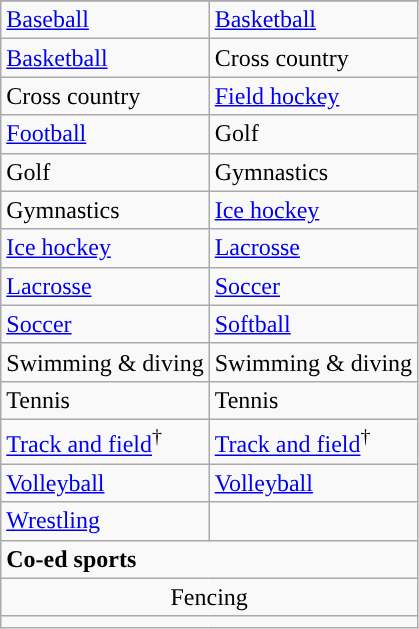<table class="wikitable" style= " ">
<tr>
</tr>
<tr>
<td><a href='#'>Baseball</a></td>
<td><a href='#'>Basketball</a></td>
</tr>
<tr>
<td><a href='#'>Basketball</a></td>
<td>Cross country</td>
</tr>
<tr>
<td>Cross country</td>
<td><a href='#'>Field hockey</a></td>
</tr>
<tr>
<td><a href='#'>Football</a></td>
<td>Golf</td>
</tr>
<tr>
<td>Golf</td>
<td>Gymnastics</td>
</tr>
<tr>
<td>Gymnastics</td>
<td><a href='#'>Ice hockey</a></td>
</tr>
<tr>
<td><a href='#'>Ice hockey</a></td>
<td><a href='#'>Lacrosse</a></td>
</tr>
<tr>
<td><a href='#'>Lacrosse</a></td>
<td><a href='#'>Soccer</a></td>
</tr>
<tr>
<td><a href='#'>Soccer</a></td>
<td><a href='#'>Softball</a></td>
</tr>
<tr>
<td>Swimming & diving</td>
<td>Swimming & diving</td>
</tr>
<tr>
<td>Tennis</td>
<td>Tennis</td>
</tr>
<tr>
<td><a href='#'>Track and field</a><sup>†</sup></td>
<td><a href='#'>Track and field</a><sup>†</sup></td>
</tr>
<tr>
<td><a href='#'>Volleyball</a></td>
<td><a href='#'>Volleyball</a></td>
</tr>
<tr>
<td><a href='#'>Wrestling</a></td>
<td></td>
</tr>
<tr>
<td colspan="2"><strong>Co-ed sports</strong></td>
</tr>
<tr>
<td colspan="2" style="text-align:center">Fencing</td>
</tr>
<tr>
<td colspan="2"></td>
</tr>
</table>
